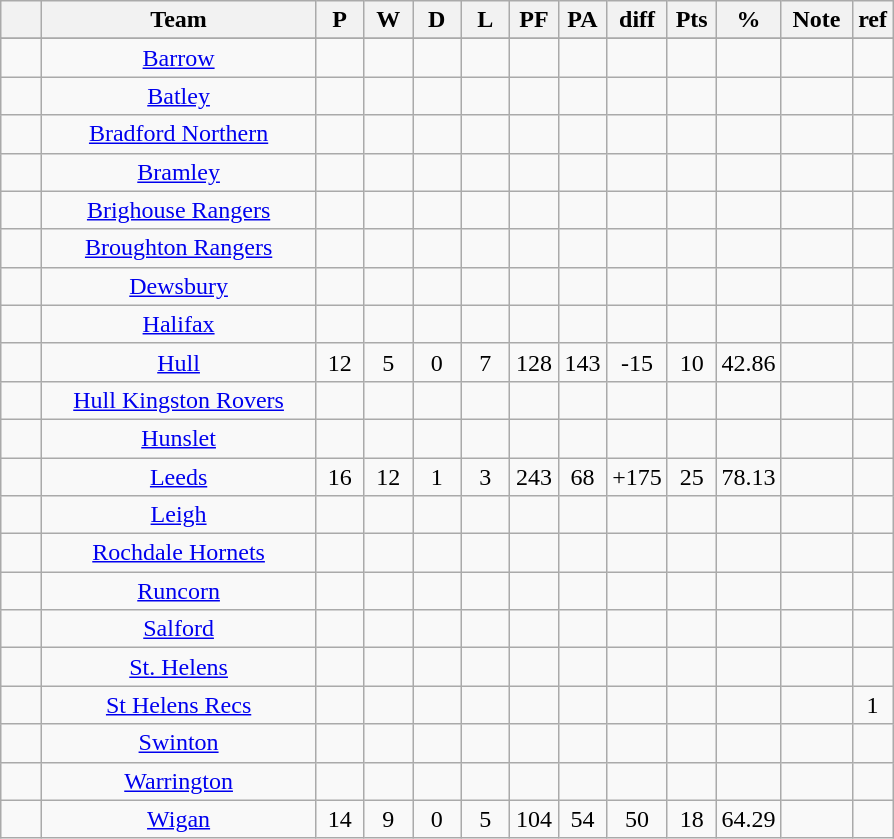<table class="wikitable" style="text-align:center;">
<tr>
<th width=20 abbr="Position"></th>
<th width=175>Team</th>
<th width=25 abbr="Played">P</th>
<th width=25 abbr="Won">W</th>
<th width=25 abbr="Drawn">D</th>
<th width=25 abbr="Lost">L</th>
<th width=25 abbr="Points for">PF</th>
<th width=25 abbr="Points against">PA</th>
<th width=30 abbr="Points difference">diff</th>
<th width=25 abbr="Points">Pts</th>
<th width=30 abbr="Win Percentage">%</th>
<th width=40 abbr="comments">Note</th>
<th width=20 abbr="Reference">ref</th>
</tr>
<tr>
</tr>
<tr align=center>
<td></td>
<td><a href='#'>Barrow</a></td>
<td></td>
<td></td>
<td></td>
<td></td>
<td></td>
<td></td>
<td></td>
<td></td>
<td></td>
<td></td>
<td></td>
</tr>
<tr>
<td></td>
<td><a href='#'>Batley</a></td>
<td></td>
<td></td>
<td></td>
<td></td>
<td></td>
<td></td>
<td></td>
<td></td>
<td></td>
<td></td>
<td></td>
</tr>
<tr>
<td></td>
<td><a href='#'>Bradford Northern</a></td>
<td></td>
<td></td>
<td></td>
<td></td>
<td></td>
<td></td>
<td></td>
<td></td>
<td></td>
<td></td>
<td></td>
</tr>
<tr>
<td></td>
<td><a href='#'>Bramley</a></td>
<td></td>
<td></td>
<td></td>
<td></td>
<td></td>
<td></td>
<td></td>
<td></td>
<td></td>
<td></td>
<td></td>
</tr>
<tr>
<td></td>
<td><a href='#'>Brighouse Rangers</a></td>
<td></td>
<td></td>
<td></td>
<td></td>
<td></td>
<td></td>
<td></td>
<td></td>
<td></td>
<td></td>
<td></td>
</tr>
<tr>
<td></td>
<td><a href='#'>Broughton Rangers</a></td>
<td></td>
<td></td>
<td></td>
<td></td>
<td></td>
<td></td>
<td></td>
<td></td>
<td></td>
<td></td>
<td></td>
</tr>
<tr>
<td></td>
<td><a href='#'>Dewsbury</a></td>
<td></td>
<td></td>
<td></td>
<td></td>
<td></td>
<td></td>
<td></td>
<td></td>
<td></td>
<td></td>
<td></td>
</tr>
<tr>
<td></td>
<td><a href='#'>Halifax</a></td>
<td></td>
<td></td>
<td></td>
<td></td>
<td></td>
<td></td>
<td></td>
<td></td>
<td></td>
<td></td>
<td></td>
</tr>
<tr>
<td></td>
<td><a href='#'>Hull</a></td>
<td>12</td>
<td>5</td>
<td>0</td>
<td>7</td>
<td>128</td>
<td>143</td>
<td>-15</td>
<td>10</td>
<td>42.86</td>
<td></td>
<td></td>
</tr>
<tr>
<td></td>
<td><a href='#'>Hull Kingston Rovers</a></td>
<td></td>
<td></td>
<td></td>
<td></td>
<td></td>
<td></td>
<td></td>
<td></td>
<td></td>
<td></td>
<td></td>
</tr>
<tr>
<td></td>
<td><a href='#'>Hunslet</a></td>
<td></td>
<td></td>
<td></td>
<td></td>
<td></td>
<td></td>
<td></td>
<td></td>
<td></td>
<td></td>
<td></td>
</tr>
<tr>
<td></td>
<td><a href='#'>Leeds</a></td>
<td>16</td>
<td>12</td>
<td>1</td>
<td>3</td>
<td>243</td>
<td>68</td>
<td>+175</td>
<td>25</td>
<td>78.13</td>
<td></td>
<td></td>
</tr>
<tr>
<td></td>
<td><a href='#'>Leigh</a></td>
<td></td>
<td></td>
<td></td>
<td></td>
<td></td>
<td></td>
<td></td>
<td></td>
<td></td>
<td></td>
<td></td>
</tr>
<tr>
<td></td>
<td><a href='#'>Rochdale Hornets</a></td>
<td></td>
<td></td>
<td></td>
<td></td>
<td></td>
<td></td>
<td></td>
<td></td>
<td></td>
<td></td>
<td></td>
</tr>
<tr>
<td></td>
<td><a href='#'>Runcorn</a></td>
<td></td>
<td></td>
<td></td>
<td></td>
<td></td>
<td></td>
<td></td>
<td></td>
<td></td>
<td></td>
<td></td>
</tr>
<tr>
<td></td>
<td><a href='#'>Salford</a></td>
<td></td>
<td></td>
<td></td>
<td></td>
<td></td>
<td></td>
<td></td>
<td></td>
<td></td>
<td></td>
<td></td>
</tr>
<tr>
<td></td>
<td><a href='#'>St. Helens</a></td>
<td></td>
<td></td>
<td></td>
<td></td>
<td></td>
<td></td>
<td></td>
<td></td>
<td></td>
<td></td>
<td></td>
</tr>
<tr>
<td></td>
<td><a href='#'>St Helens Recs</a></td>
<td></td>
<td></td>
<td></td>
<td></td>
<td></td>
<td></td>
<td></td>
<td></td>
<td></td>
<td></td>
<td>1</td>
</tr>
<tr>
<td></td>
<td><a href='#'>Swinton</a></td>
<td></td>
<td></td>
<td></td>
<td></td>
<td></td>
<td></td>
<td></td>
<td></td>
<td></td>
<td></td>
<td></td>
</tr>
<tr>
<td></td>
<td><a href='#'>Warrington</a></td>
<td></td>
<td></td>
<td></td>
<td></td>
<td></td>
<td></td>
<td></td>
<td></td>
<td></td>
<td></td>
<td></td>
</tr>
<tr>
<td></td>
<td><a href='#'>Wigan</a></td>
<td>14</td>
<td>9</td>
<td>0</td>
<td>5</td>
<td>104</td>
<td>54</td>
<td>50</td>
<td>18</td>
<td>64.29</td>
<td></td>
<td></td>
</tr>
</table>
